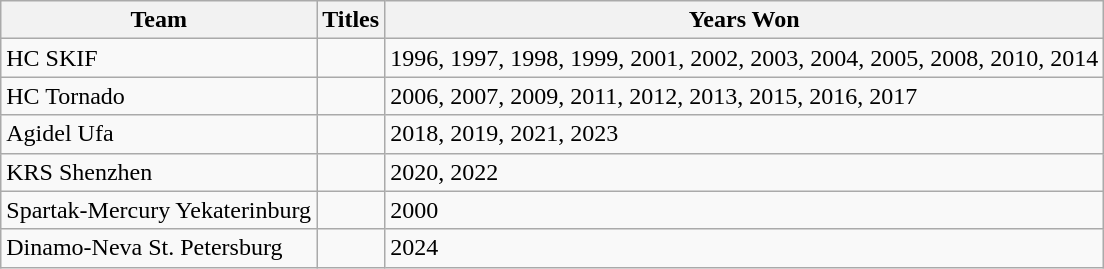<table class="wikitable">
<tr>
<th>Team</th>
<th>Titles</th>
<th>Years Won</th>
</tr>
<tr>
<td>HC SKIF</td>
<td></td>
<td>1996, 1997, 1998, 1999, 2001, 2002, 2003, 2004, 2005, 2008, 2010, 2014</td>
</tr>
<tr>
<td>HC Tornado</td>
<td></td>
<td>2006, 2007, 2009, 2011, 2012, 2013, 2015, 2016, 2017</td>
</tr>
<tr>
<td>Agidel Ufa</td>
<td></td>
<td>2018, 2019, 2021, 2023</td>
</tr>
<tr>
<td>KRS Shenzhen</td>
<td></td>
<td>2020, 2022</td>
</tr>
<tr>
<td>Spartak-Mercury Yekaterinburg</td>
<td></td>
<td>2000</td>
</tr>
<tr>
<td>Dinamo-Neva St. Petersburg</td>
<td></td>
<td>2024</td>
</tr>
</table>
